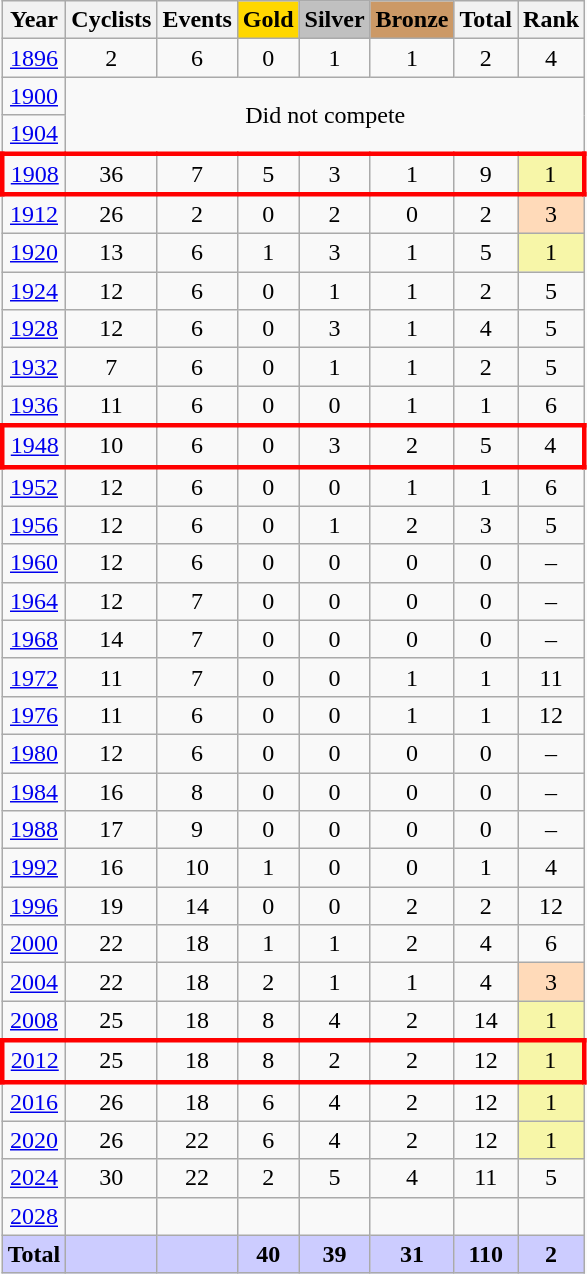<table class="wikitable sortable collapsible collapsed">
<tr>
<th>Year</th>
<th>Cyclists</th>
<th>Events</th>
<th style="text-align:center; background-color:gold;"><strong>Gold</strong></th>
<th style="text-align:center; background-color:silver;"><strong>Silver</strong></th>
<th style="text-align:center; background-color:#c96;"><strong>Bronze</strong></th>
<th>Total</th>
<th>Rank</th>
</tr>
<tr style="text-align:center">
<td><a href='#'>1896</a></td>
<td>2</td>
<td>6</td>
<td>0</td>
<td>1</td>
<td>1</td>
<td>2</td>
<td>4</td>
</tr>
<tr style="text-align:center">
<td><a href='#'>1900</a></td>
<td colspan=7 rowspan=2>Did not compete</td>
</tr>
<tr style="text-align:center">
<td><a href='#'>1904</a></td>
</tr>
<tr style="text-align:center">
</tr>
<tr style="text-align:center;border: 3px solid red">
<td><a href='#'>1908</a></td>
<td>36</td>
<td>7</td>
<td>5</td>
<td>3</td>
<td>1</td>
<td>9</td>
<td style="background-color:#F7F6A8">1</td>
</tr>
<tr style="text-align:center">
<td><a href='#'>1912</a></td>
<td>26</td>
<td>2</td>
<td>0</td>
<td>2</td>
<td>0</td>
<td>2</td>
<td style="background-color:#ffdab9">3</td>
</tr>
<tr style="text-align:center">
<td><a href='#'>1920</a></td>
<td>13</td>
<td>6</td>
<td>1</td>
<td>3</td>
<td>1</td>
<td>5</td>
<td style="background-color:#F7F6A8">1</td>
</tr>
<tr style="text-align:center">
<td><a href='#'>1924</a></td>
<td>12</td>
<td>6</td>
<td>0</td>
<td>1</td>
<td>1</td>
<td>2</td>
<td>5</td>
</tr>
<tr style="text-align:center">
<td><a href='#'>1928</a></td>
<td>12</td>
<td>6</td>
<td>0</td>
<td>3</td>
<td>1</td>
<td>4</td>
<td>5</td>
</tr>
<tr style="text-align:center">
<td><a href='#'>1932</a></td>
<td>7</td>
<td>6</td>
<td>0</td>
<td>1</td>
<td>1</td>
<td>2</td>
<td>5</td>
</tr>
<tr style="text-align:center">
<td><a href='#'>1936</a></td>
<td>11</td>
<td>6</td>
<td>0</td>
<td>0</td>
<td>1</td>
<td>1</td>
<td>6</td>
</tr>
<tr style="text-align:center;border: 3px solid red">
<td><a href='#'>1948</a></td>
<td>10</td>
<td>6</td>
<td>0</td>
<td>3</td>
<td>2</td>
<td>5</td>
<td>4</td>
</tr>
<tr style="text-align:center">
<td><a href='#'>1952</a></td>
<td>12</td>
<td>6</td>
<td>0</td>
<td>0</td>
<td>1</td>
<td>1</td>
<td>6</td>
</tr>
<tr style="text-align:center">
<td><a href='#'>1956</a></td>
<td>12</td>
<td>6</td>
<td>0</td>
<td>1</td>
<td>2</td>
<td>3</td>
<td>5</td>
</tr>
<tr style="text-align:center">
<td><a href='#'>1960</a></td>
<td>12</td>
<td>6</td>
<td>0</td>
<td>0</td>
<td>0</td>
<td>0</td>
<td>–</td>
</tr>
<tr style="text-align:center">
<td><a href='#'>1964</a></td>
<td>12</td>
<td>7</td>
<td>0</td>
<td>0</td>
<td>0</td>
<td>0</td>
<td>–</td>
</tr>
<tr style="text-align:center">
<td><a href='#'>1968</a></td>
<td>14</td>
<td>7</td>
<td>0</td>
<td>0</td>
<td>0</td>
<td>0</td>
<td>–</td>
</tr>
<tr style="text-align:center">
<td><a href='#'>1972</a></td>
<td>11</td>
<td>7</td>
<td>0</td>
<td>0</td>
<td>1</td>
<td>1</td>
<td>11</td>
</tr>
<tr style="text-align:center">
<td><a href='#'>1976</a></td>
<td>11</td>
<td>6</td>
<td>0</td>
<td>0</td>
<td>1</td>
<td>1</td>
<td>12</td>
</tr>
<tr style="text-align:center">
<td><a href='#'>1980</a></td>
<td>12</td>
<td>6</td>
<td>0</td>
<td>0</td>
<td>0</td>
<td>0</td>
<td>–</td>
</tr>
<tr style="text-align:center">
<td><a href='#'>1984</a></td>
<td>16</td>
<td>8</td>
<td>0</td>
<td>0</td>
<td>0</td>
<td>0</td>
<td>–</td>
</tr>
<tr style="text-align:center">
<td><a href='#'>1988</a></td>
<td>17</td>
<td>9</td>
<td>0</td>
<td>0</td>
<td>0</td>
<td>0</td>
<td>–</td>
</tr>
<tr style="text-align:center">
<td><a href='#'>1992</a></td>
<td>16</td>
<td>10</td>
<td>1</td>
<td>0</td>
<td>0</td>
<td>1</td>
<td>4</td>
</tr>
<tr style="text-align:center">
<td><a href='#'>1996</a></td>
<td>19</td>
<td>14</td>
<td>0</td>
<td>0</td>
<td>2</td>
<td>2</td>
<td>12</td>
</tr>
<tr style="text-align:center">
<td><a href='#'>2000</a></td>
<td>22</td>
<td>18</td>
<td>1</td>
<td>1</td>
<td>2</td>
<td>4</td>
<td>6</td>
</tr>
<tr style="text-align:center">
<td><a href='#'>2004</a></td>
<td>22</td>
<td>18</td>
<td>2</td>
<td>1</td>
<td>1</td>
<td>4</td>
<td style="background-color:#ffdab9">3</td>
</tr>
<tr style="text-align:center">
<td><a href='#'>2008</a></td>
<td>25</td>
<td>18</td>
<td>8</td>
<td>4</td>
<td>2</td>
<td>14</td>
<td style="background-color:#F7F6A8">1 </td>
</tr>
<tr style="text-align:center;border: 3px solid red">
<td><a href='#'>2012</a></td>
<td>25</td>
<td>18</td>
<td>8</td>
<td>2</td>
<td>2</td>
<td>12</td>
<td style="background-color:#F7F6A8">1 </td>
</tr>
<tr style="text-align:center">
<td><a href='#'>2016</a></td>
<td>26</td>
<td>18</td>
<td>6</td>
<td>4</td>
<td>2</td>
<td>12</td>
<td style="background-color:#F7F6A8">1</td>
</tr>
<tr style="text-align:center">
<td><a href='#'>2020</a></td>
<td>26</td>
<td>22</td>
<td>6</td>
<td>4</td>
<td>2</td>
<td>12</td>
<td style="background-color:#F7F6A8">1</td>
</tr>
<tr style="text-align:center">
<td><a href='#'>2024</a></td>
<td>30</td>
<td>22</td>
<td>2</td>
<td>5</td>
<td>4</td>
<td>11</td>
<td>5</td>
</tr>
<tr style="text-align:center">
<td><a href='#'>2028</a></td>
<td></td>
<td></td>
<td></td>
<td></td>
<td></td>
<td></td>
<td></td>
</tr>
<tr style="text-align:center; background-color:#ccf;">
<td><strong>Total</strong></td>
<td></td>
<td></td>
<td><strong>40</strong></td>
<td><strong>39</strong></td>
<td><strong>31</strong></td>
<td><strong>110</strong></td>
<td><strong>2</strong></td>
</tr>
</table>
